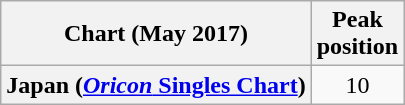<table class="wikitable plainrowheaders sortable" style="text-align:center">
<tr>
<th scope="col">Chart (May 2017)</th>
<th scope="col">Peak<br>position</th>
</tr>
<tr>
<th scope="row">Japan (<a href='#'><em>Oricon</em> Singles Chart</a>)</th>
<td>10</td>
</tr>
</table>
